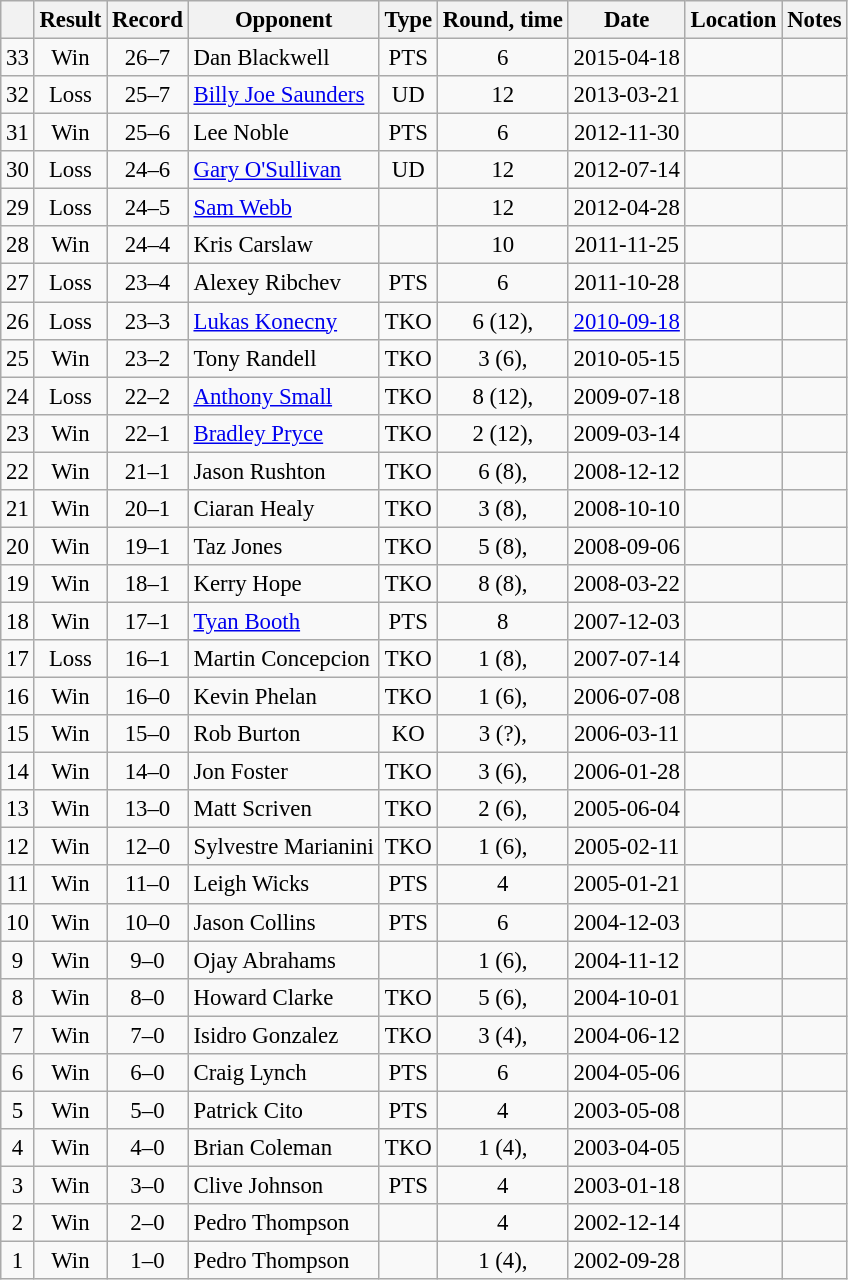<table class="wikitable" style="text-align:center; font-size:95%">
<tr>
<th></th>
<th>Result</th>
<th>Record</th>
<th>Opponent</th>
<th>Type</th>
<th>Round, time</th>
<th>Date</th>
<th>Location</th>
<th>Notes</th>
</tr>
<tr>
<td>33</td>
<td>Win</td>
<td>26–7</td>
<td style="text-align:left;"> Dan Blackwell</td>
<td>PTS</td>
<td>6</td>
<td>2015-04-18</td>
<td style="text-align:left;"> </td>
<td style="text-align:left;"></td>
</tr>
<tr>
<td>32</td>
<td>Loss</td>
<td>25–7</td>
<td style="text-align:left;"> <a href='#'>Billy Joe Saunders</a></td>
<td>UD</td>
<td>12</td>
<td>2013-03-21</td>
<td style="text-align:left;"> </td>
<td style="text-align:left;"></td>
</tr>
<tr>
<td>31</td>
<td>Win</td>
<td>25–6</td>
<td style="text-align:left;"> Lee Noble</td>
<td>PTS</td>
<td>6</td>
<td>2012-11-30</td>
<td style="text-align:left;"> </td>
<td style="text-align:left;"></td>
</tr>
<tr>
<td>30</td>
<td>Loss</td>
<td>24–6</td>
<td style="text-align:left;"> <a href='#'>Gary O'Sullivan</a></td>
<td>UD</td>
<td>12</td>
<td>2012-07-14</td>
<td style="text-align:left;"> </td>
<td style="text-align:left;"></td>
</tr>
<tr>
<td>29</td>
<td>Loss</td>
<td>24–5</td>
<td style="text-align:left;"> <a href='#'>Sam Webb</a></td>
<td></td>
<td>12</td>
<td>2012-04-28</td>
<td style="text-align:left;"> </td>
<td style="text-align:left;"></td>
</tr>
<tr>
<td>28</td>
<td>Win</td>
<td>24–4</td>
<td style="text-align:left;"> Kris Carslaw</td>
<td></td>
<td>10</td>
<td>2011-11-25</td>
<td style="text-align:left;"> </td>
<td style="text-align:left;"></td>
</tr>
<tr>
<td>27</td>
<td>Loss</td>
<td>23–4</td>
<td style="text-align:left;"> Alexey Ribchev</td>
<td>PTS</td>
<td>6</td>
<td>2011-10-28</td>
<td style="text-align:left;"> </td>
<td style="text-align:left;"></td>
</tr>
<tr>
<td>26</td>
<td>Loss</td>
<td>23–3</td>
<td style="text-align:left;"> <a href='#'>Lukas Konecny</a></td>
<td>TKO</td>
<td>6 (12), </td>
<td><a href='#'>2010-09-18</a></td>
<td style="text-align:left;"> </td>
<td style="text-align:left;"></td>
</tr>
<tr>
<td>25</td>
<td>Win</td>
<td>23–2</td>
<td style="text-align:left;"> Tony Randell</td>
<td>TKO</td>
<td>3 (6), </td>
<td>2010-05-15</td>
<td style="text-align:left;"> </td>
<td style="text-align:left;"></td>
</tr>
<tr>
<td>24</td>
<td>Loss</td>
<td>22–2</td>
<td style="text-align:left;"> <a href='#'>Anthony Small</a></td>
<td>TKO</td>
<td>8 (12), </td>
<td>2009-07-18</td>
<td style="text-align:left;"> </td>
<td style="text-align:left;"></td>
</tr>
<tr>
<td>23</td>
<td>Win</td>
<td>22–1</td>
<td style="text-align:left;"> <a href='#'>Bradley Pryce</a></td>
<td>TKO</td>
<td>2 (12), </td>
<td>2009-03-14</td>
<td style="text-align:left;"> </td>
<td style="text-align:left;"></td>
</tr>
<tr>
<td>22</td>
<td>Win</td>
<td>21–1</td>
<td style="text-align:left;"> Jason Rushton</td>
<td>TKO</td>
<td>6 (8), </td>
<td>2008-12-12</td>
<td style="text-align:left;"> </td>
<td style="text-align:left;"></td>
</tr>
<tr>
<td>21</td>
<td>Win</td>
<td>20–1</td>
<td style="text-align:left;"> Ciaran Healy</td>
<td>TKO</td>
<td>3 (8), </td>
<td>2008-10-10</td>
<td style="text-align:left;"> </td>
<td style="text-align:left;"></td>
</tr>
<tr>
<td>20</td>
<td>Win</td>
<td>19–1</td>
<td style="text-align:left;"> Taz Jones</td>
<td>TKO</td>
<td>5 (8), </td>
<td>2008-09-06</td>
<td style="text-align:left;"> </td>
<td style="text-align:left;"></td>
</tr>
<tr>
<td>19</td>
<td>Win</td>
<td>18–1</td>
<td style="text-align:left;"> Kerry Hope</td>
<td>TKO</td>
<td>8 (8), </td>
<td>2008-03-22</td>
<td style="text-align:left;"> </td>
<td style="text-align:left;"></td>
</tr>
<tr>
<td>18</td>
<td>Win</td>
<td>17–1</td>
<td style="text-align:left;"> <a href='#'>Tyan Booth</a></td>
<td>PTS</td>
<td>8</td>
<td>2007-12-03</td>
<td style="text-align:left;"> </td>
<td style="text-align:left;"></td>
</tr>
<tr>
<td>17</td>
<td>Loss</td>
<td>16–1</td>
<td style="text-align:left;"> Martin Concepcion</td>
<td>TKO</td>
<td>1 (8), </td>
<td>2007-07-14</td>
<td style="text-align:left;"> </td>
<td style="text-align:left;"></td>
</tr>
<tr>
<td>16</td>
<td>Win</td>
<td>16–0</td>
<td style="text-align:left;"> Kevin Phelan</td>
<td>TKO</td>
<td>1 (6), </td>
<td>2006-07-08</td>
<td style="text-align:left;"> </td>
<td style="text-align:left;"></td>
</tr>
<tr>
<td>15</td>
<td>Win</td>
<td>15–0</td>
<td style="text-align:left;"> Rob Burton</td>
<td>KO</td>
<td>3 (?), </td>
<td>2006-03-11</td>
<td style="text-align:left;"> </td>
<td style="text-align:left;"></td>
</tr>
<tr>
<td>14</td>
<td>Win</td>
<td>14–0</td>
<td style="text-align:left;"> Jon Foster</td>
<td>TKO</td>
<td>3 (6), </td>
<td>2006-01-28</td>
<td style="text-align:left;"> </td>
<td style="text-align:left;"></td>
</tr>
<tr>
<td>13</td>
<td>Win</td>
<td>13–0</td>
<td style="text-align:left;"> Matt Scriven</td>
<td>TKO</td>
<td>2 (6), </td>
<td>2005-06-04</td>
<td style="text-align:left;"> </td>
<td style="text-align:left;"></td>
</tr>
<tr>
<td>12</td>
<td>Win</td>
<td>12–0</td>
<td style="text-align:left;"> Sylvestre Marianini</td>
<td>TKO</td>
<td>1 (6), </td>
<td>2005-02-11</td>
<td style="text-align:left;"> </td>
<td style="text-align:left;"></td>
</tr>
<tr>
<td>11</td>
<td>Win</td>
<td>11–0</td>
<td style="text-align:left;"> Leigh Wicks</td>
<td>PTS</td>
<td>4</td>
<td>2005-01-21</td>
<td style="text-align:left;"> </td>
<td style="text-align:left;"></td>
</tr>
<tr>
<td>10</td>
<td>Win</td>
<td>10–0</td>
<td style="text-align:left;"> Jason Collins</td>
<td>PTS</td>
<td>6</td>
<td>2004-12-03</td>
<td style="text-align:left;"> </td>
<td style="text-align:left;"></td>
</tr>
<tr>
<td>9</td>
<td>Win</td>
<td>9–0</td>
<td style="text-align:left;"> Ojay Abrahams</td>
<td></td>
<td>1 (6), </td>
<td>2004-11-12</td>
<td style="text-align:left;"> </td>
<td style="text-align:left;"></td>
</tr>
<tr>
<td>8</td>
<td>Win</td>
<td>8–0</td>
<td style="text-align:left;"> Howard Clarke</td>
<td>TKO</td>
<td>5 (6), </td>
<td>2004-10-01</td>
<td style="text-align:left;"> </td>
<td style="text-align:left;"></td>
</tr>
<tr>
<td>7</td>
<td>Win</td>
<td>7–0</td>
<td style="text-align:left;"> Isidro Gonzalez</td>
<td>TKO</td>
<td>3 (4), </td>
<td>2004-06-12</td>
<td style="text-align:left;"> </td>
<td style="text-align:left;"></td>
</tr>
<tr>
<td>6</td>
<td>Win</td>
<td>6–0</td>
<td style="text-align:left;"> Craig Lynch</td>
<td>PTS</td>
<td>6</td>
<td>2004-05-06</td>
<td style="text-align:left;"> </td>
<td style="text-align:left;"></td>
</tr>
<tr>
<td>5</td>
<td>Win</td>
<td>5–0</td>
<td style="text-align:left;"> Patrick Cito</td>
<td>PTS</td>
<td>4</td>
<td>2003-05-08</td>
<td style="text-align:left;"> </td>
<td style="text-align:left;"></td>
</tr>
<tr>
<td>4</td>
<td>Win</td>
<td>4–0</td>
<td style="text-align:left;"> Brian Coleman</td>
<td>TKO</td>
<td>1 (4), </td>
<td>2003-04-05</td>
<td style="text-align:left;"> </td>
<td style="text-align:left;"></td>
</tr>
<tr>
<td>3</td>
<td>Win</td>
<td>3–0</td>
<td style="text-align:left;"> Clive Johnson</td>
<td>PTS</td>
<td>4</td>
<td>2003-01-18</td>
<td style="text-align:left;"> </td>
<td style="text-align:left;"></td>
</tr>
<tr>
<td>2</td>
<td>Win</td>
<td>2–0</td>
<td style="text-align:left;"> Pedro Thompson</td>
<td></td>
<td>4</td>
<td>2002-12-14</td>
<td style="text-align:left;"> </td>
<td style="text-align:left;"></td>
</tr>
<tr>
<td>1</td>
<td>Win</td>
<td>1–0</td>
<td style="text-align:left;"> Pedro Thompson</td>
<td></td>
<td>1 (4), </td>
<td>2002-09-28</td>
<td style="text-align:left;"> </td>
<td style="text-align:left;"></td>
</tr>
</table>
